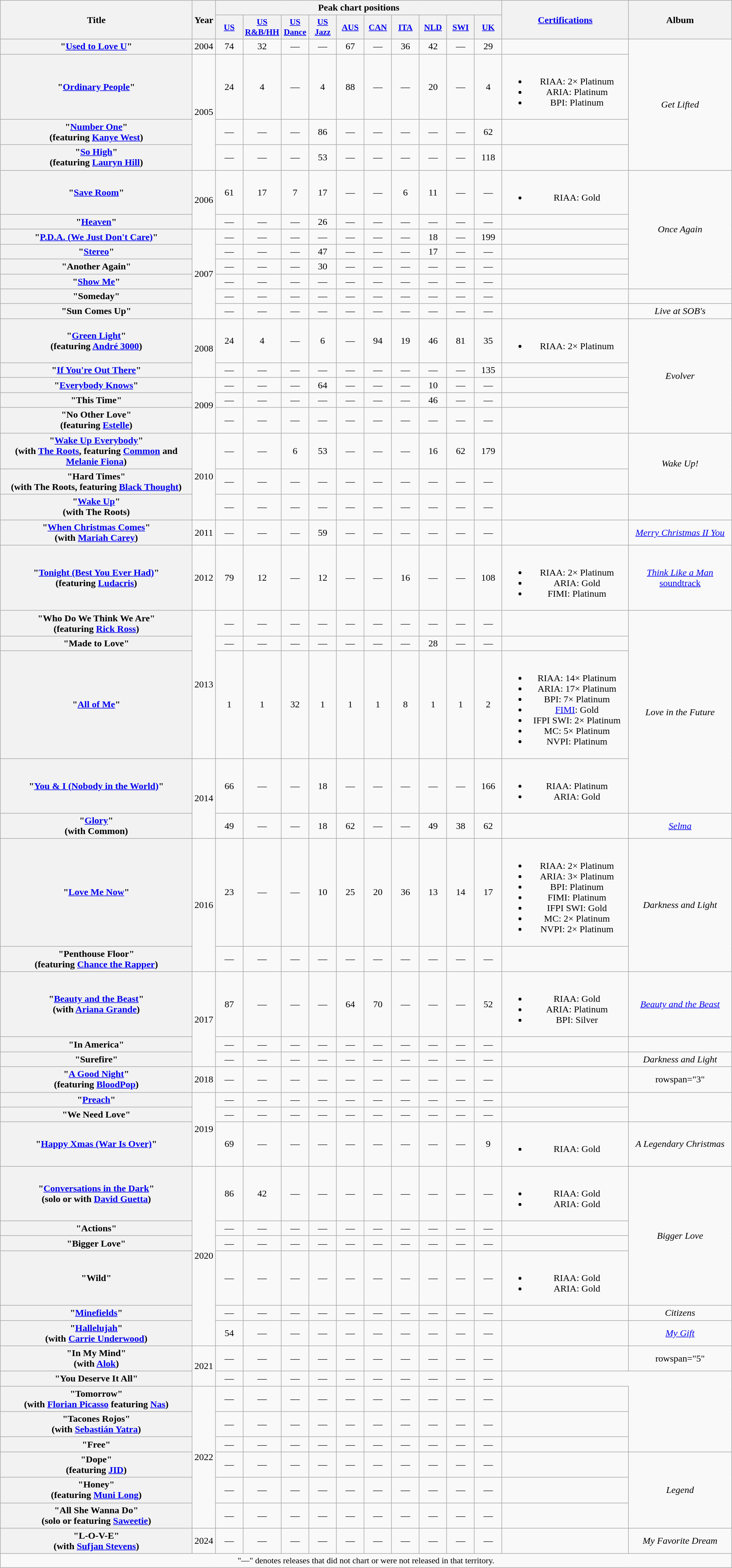<table class="wikitable plainrowheaders" style="text-align:center;" border="1">
<tr>
<th scope="col" rowspan="2" style="width:20em;">Title</th>
<th scope="col" rowspan="2" style="width:1em;">Year</th>
<th scope="col" colspan="10">Peak chart positions</th>
<th scope="col" rowspan="2" style="width:13em;"><a href='#'>Certifications</a></th>
<th scope="col" rowspan="2">Album</th>
</tr>
<tr>
<th scope="col" style="width:2.8em;font-size:90%;"><a href='#'>US</a><br></th>
<th scope="col" style="width:2.8em;font-size:90%;"><a href='#'>US<br>R&B/HH</a><br></th>
<th scope="col" style="width:2.8em;font-size:90%;"><a href='#'>US<br>Dance</a><br></th>
<th scope="col" style="width:2.8em;font-size:90%;"><a href='#'>US<br>Jazz</a><br></th>
<th scope="col" style="width:2.8em;font-size:90%;"><a href='#'>AUS</a><br></th>
<th scope="col" style="width:2.8em;font-size:90%;"><a href='#'>CAN</a><br></th>
<th scope="col" style="width:2.8em;font-size:90%;"><a href='#'>ITA</a><br></th>
<th scope="col" style="width:2.8em;font-size:90%;"><a href='#'>NLD</a><br></th>
<th scope="col" style="width:2.8em;font-size:90%;"><a href='#'>SWI</a><br></th>
<th scope="col" style="width:2.8em;font-size:90%;"><a href='#'>UK</a><br></th>
</tr>
<tr>
<th scope="row">"<a href='#'>Used to Love U</a>"</th>
<td>2004</td>
<td>74</td>
<td>32</td>
<td>—</td>
<td>—</td>
<td>67</td>
<td>—</td>
<td>36</td>
<td>42</td>
<td>—</td>
<td>29</td>
<td></td>
<td rowspan="4"><em>Get Lifted</em></td>
</tr>
<tr>
<th scope="row">"<a href='#'>Ordinary People</a>"</th>
<td rowspan="3">2005</td>
<td>24</td>
<td>4</td>
<td>—</td>
<td>4</td>
<td>88</td>
<td>—</td>
<td>—</td>
<td>20</td>
<td>—</td>
<td>4</td>
<td><br><ul><li>RIAA: 2× Platinum</li><li>ARIA: Platinum</li><li>BPI: Platinum</li></ul></td>
</tr>
<tr>
<th scope="row">"<a href='#'>Number One</a>"<br><span>(featuring <a href='#'>Kanye West</a>)</span></th>
<td>—</td>
<td>—</td>
<td>—</td>
<td>86</td>
<td>—</td>
<td>—</td>
<td>—</td>
<td>—</td>
<td>—</td>
<td>62</td>
<td></td>
</tr>
<tr>
<th scope="row">"<a href='#'>So High</a>"<br><span>(featuring <a href='#'>Lauryn Hill</a>)</span></th>
<td>—</td>
<td>—</td>
<td>—</td>
<td>53</td>
<td>—</td>
<td>—</td>
<td>—</td>
<td>—</td>
<td>—</td>
<td>118</td>
<td></td>
</tr>
<tr>
<th scope="row">"<a href='#'>Save Room</a>"</th>
<td rowspan="2">2006</td>
<td>61</td>
<td>17</td>
<td>7</td>
<td>17</td>
<td>—</td>
<td>—</td>
<td>6</td>
<td>11</td>
<td>—</td>
<td>—</td>
<td><br><ul><li>RIAA: Gold</li></ul></td>
<td rowspan="6"><em>Once Again</em></td>
</tr>
<tr>
<th scope="row">"<a href='#'>Heaven</a>"</th>
<td>—</td>
<td>—</td>
<td>—</td>
<td>26</td>
<td>—</td>
<td>—</td>
<td>—</td>
<td>—</td>
<td>—</td>
<td>—</td>
<td></td>
</tr>
<tr>
<th scope="row">"<a href='#'>P.D.A. (We Just Don't Care)</a>"</th>
<td rowspan="6">2007</td>
<td>—</td>
<td>—</td>
<td>—</td>
<td>—</td>
<td>—</td>
<td>—</td>
<td>—</td>
<td>18</td>
<td>—</td>
<td>199</td>
<td></td>
</tr>
<tr>
<th scope="row">"<a href='#'>Stereo</a>"</th>
<td>—</td>
<td>—</td>
<td>—</td>
<td>47</td>
<td>—</td>
<td>—</td>
<td>—</td>
<td>17</td>
<td>—</td>
<td>—</td>
<td></td>
</tr>
<tr>
<th scope="row">"Another Again"</th>
<td>—</td>
<td>—</td>
<td>—</td>
<td>30</td>
<td>—</td>
<td>—</td>
<td>—</td>
<td>—</td>
<td>—</td>
<td>—</td>
<td></td>
</tr>
<tr>
<th scope="row">"<a href='#'>Show Me</a>"</th>
<td>—</td>
<td>—</td>
<td>—</td>
<td>—</td>
<td>—</td>
<td>—</td>
<td>—</td>
<td>—</td>
<td>—</td>
<td>—</td>
<td></td>
</tr>
<tr>
<th scope="row">"Someday"</th>
<td>—</td>
<td>—</td>
<td>—</td>
<td>—</td>
<td>—</td>
<td>—</td>
<td>—</td>
<td>—</td>
<td>—</td>
<td>—</td>
<td></td>
<td></td>
</tr>
<tr>
<th scope="row">"Sun Comes Up"</th>
<td>—</td>
<td>—</td>
<td>—</td>
<td>—</td>
<td>—</td>
<td>—</td>
<td>—</td>
<td>—</td>
<td>—</td>
<td>—</td>
<td></td>
<td><em>Live at SOB's</em></td>
</tr>
<tr>
<th scope="row">"<a href='#'>Green Light</a>"<br><span>(featuring <a href='#'>André 3000</a>)</span></th>
<td rowspan="2">2008</td>
<td>24</td>
<td>4</td>
<td>—</td>
<td>6</td>
<td>—</td>
<td>94</td>
<td>19</td>
<td>46</td>
<td>81</td>
<td>35</td>
<td><br><ul><li>RIAA: 2× Platinum</li></ul></td>
<td rowspan="5"><em>Evolver</em></td>
</tr>
<tr>
<th scope="row">"<a href='#'>If You're Out There</a>"</th>
<td>—</td>
<td>—</td>
<td>—</td>
<td>—</td>
<td>—</td>
<td>—</td>
<td>—</td>
<td>—</td>
<td>—</td>
<td>135</td>
<td></td>
</tr>
<tr>
<th scope="row">"<a href='#'>Everybody Knows</a>"</th>
<td rowspan="3">2009</td>
<td>—</td>
<td>—</td>
<td>—</td>
<td>64</td>
<td>—</td>
<td>—</td>
<td>—</td>
<td>10</td>
<td>—</td>
<td>—</td>
<td></td>
</tr>
<tr>
<th scope="row">"This Time"</th>
<td>—</td>
<td>—</td>
<td>—</td>
<td>—</td>
<td>—</td>
<td>—</td>
<td>—</td>
<td>46</td>
<td>—</td>
<td>—</td>
<td></td>
</tr>
<tr>
<th scope="row">"No Other Love"<br><span>(featuring <a href='#'>Estelle</a>)</span></th>
<td>—</td>
<td>—</td>
<td>—</td>
<td>—</td>
<td>—</td>
<td>—</td>
<td>—</td>
<td>—</td>
<td>—</td>
<td>—</td>
<td></td>
</tr>
<tr>
<th scope="row">"<a href='#'>Wake Up Everybody</a>"<br><span>(with <a href='#'>The Roots</a>, featuring <a href='#'>Common</a> and <a href='#'>Melanie Fiona</a>)</span></th>
<td rowspan="3">2010</td>
<td>—</td>
<td>—</td>
<td>6</td>
<td>53</td>
<td>—</td>
<td>—</td>
<td>—</td>
<td>16</td>
<td>62</td>
<td>179</td>
<td></td>
<td rowspan="2"><em>Wake Up!</em></td>
</tr>
<tr>
<th scope="row">"Hard Times"<br><span>(with The Roots, featuring <a href='#'>Black Thought</a>)</span></th>
<td>—</td>
<td>—</td>
<td>—</td>
<td>—</td>
<td>—</td>
<td>—</td>
<td>—</td>
<td>—</td>
<td>—</td>
<td>—</td>
<td></td>
</tr>
<tr>
<th scope="row">"<a href='#'>Wake Up</a>"<br><span>(with The Roots)</span></th>
<td>—</td>
<td>—</td>
<td>—</td>
<td>—</td>
<td>—</td>
<td>—</td>
<td>—</td>
<td>—</td>
<td>—</td>
<td>—</td>
<td></td>
<td></td>
</tr>
<tr>
<th scope="row">"<a href='#'>When Christmas Comes</a>"<br><span>(with <a href='#'>Mariah Carey</a>)</span></th>
<td>2011</td>
<td>—</td>
<td>—</td>
<td>—</td>
<td>59</td>
<td>—</td>
<td>—</td>
<td>—</td>
<td>—</td>
<td>—</td>
<td>—</td>
<td></td>
<td><em><a href='#'>Merry Christmas II You</a></em></td>
</tr>
<tr>
<th scope="row">"<a href='#'>Tonight (Best You Ever Had)</a>"<br><span>(featuring <a href='#'>Ludacris</a>)</span></th>
<td>2012</td>
<td>79</td>
<td>12</td>
<td>—</td>
<td>12</td>
<td>—</td>
<td>—</td>
<td>16</td>
<td>—</td>
<td>—</td>
<td>108</td>
<td><br><ul><li>RIAA: 2× Platinum</li><li>ARIA: Gold</li><li>FIMI: Platinum</li></ul></td>
<td><a href='#'><em>Think Like a Man</em> soundtrack</a></td>
</tr>
<tr>
<th scope="row">"Who Do We Think We Are"<br><span>(featuring <a href='#'>Rick Ross</a>)</span></th>
<td rowspan="3">2013</td>
<td>—</td>
<td>—</td>
<td>—</td>
<td>—</td>
<td>—</td>
<td>—</td>
<td>—</td>
<td>—</td>
<td>—</td>
<td>—</td>
<td></td>
<td rowspan="4"><em>Love in the Future</em></td>
</tr>
<tr>
<th scope="row">"Made to Love"</th>
<td>—</td>
<td>—</td>
<td>—</td>
<td>—</td>
<td>—</td>
<td>—</td>
<td>—</td>
<td>28</td>
<td>—</td>
<td>—</td>
<td></td>
</tr>
<tr>
<th scope="row">"<a href='#'>All of Me</a>"</th>
<td>1</td>
<td>1</td>
<td>32</td>
<td>1</td>
<td>1</td>
<td>1</td>
<td>8</td>
<td>1</td>
<td>1</td>
<td>2</td>
<td><br><ul><li>RIAA: 14× Platinum</li><li>ARIA: 17× Platinum</li><li>BPI: 7× Platinum</li><li><a href='#'>FIMI</a>: Gold</li><li>IFPI SWI: 2× Platinum</li><li>MC: 5× Platinum</li><li>NVPI: Platinum</li></ul></td>
</tr>
<tr>
<th scope="row">"<a href='#'>You & I (Nobody in the World)</a>"</th>
<td rowspan="2">2014</td>
<td>66</td>
<td>—</td>
<td>—</td>
<td>18</td>
<td>—</td>
<td>—</td>
<td>—</td>
<td>—</td>
<td>—</td>
<td>166</td>
<td><br><ul><li>RIAA: Platinum</li><li>ARIA: Gold</li></ul></td>
</tr>
<tr>
<th scope="row">"<a href='#'>Glory</a>"<br><span>(with Common)</span></th>
<td>49</td>
<td>—</td>
<td>—</td>
<td>18</td>
<td>62</td>
<td>—</td>
<td>—</td>
<td>49</td>
<td>38</td>
<td>62</td>
<td></td>
<td><em><a href='#'>Selma</a></em></td>
</tr>
<tr>
<th scope="row">"<a href='#'>Love Me Now</a>"</th>
<td rowspan="2">2016</td>
<td>23</td>
<td>—</td>
<td>—</td>
<td>10</td>
<td>25</td>
<td>20</td>
<td>36</td>
<td>13</td>
<td>14</td>
<td>17</td>
<td><br><ul><li>RIAA: 2× Platinum</li><li>ARIA: 3× Platinum</li><li>BPI: Platinum</li><li>FIMI: Platinum</li><li>IFPI SWI: Gold</li><li>MC: 2× Platinum</li><li>NVPI: 2× Platinum</li></ul></td>
<td rowspan="2"><em>Darkness and Light</em></td>
</tr>
<tr>
<th scope="row">"Penthouse Floor" <br><span>(featuring <a href='#'>Chance the Rapper</a>)</span></th>
<td>—</td>
<td>—</td>
<td>—</td>
<td>—</td>
<td>—</td>
<td>—</td>
<td>—</td>
<td>—</td>
<td>—</td>
<td>—</td>
<td></td>
</tr>
<tr>
<th scope="row">"<a href='#'>Beauty and the Beast</a>"<br><span>(with <a href='#'>Ariana Grande</a>)</span></th>
<td rowspan="3">2017</td>
<td>87</td>
<td>—</td>
<td>—</td>
<td>—</td>
<td>64</td>
<td>70</td>
<td>—</td>
<td>—</td>
<td>—</td>
<td>52</td>
<td><br><ul><li>RIAA: Gold</li><li>ARIA: Platinum</li><li>BPI: Silver</li></ul></td>
<td><em><a href='#'>Beauty and the Beast</a></em></td>
</tr>
<tr>
<th scope="row">"In America" <br></th>
<td>—</td>
<td>—</td>
<td>—</td>
<td>—</td>
<td>—</td>
<td>—</td>
<td>—</td>
<td>—</td>
<td>—</td>
<td>—</td>
<td></td>
<td></td>
</tr>
<tr>
<th scope="row">"Surefire"</th>
<td>—</td>
<td>—</td>
<td>—</td>
<td>—</td>
<td>—</td>
<td>—</td>
<td>—</td>
<td>—</td>
<td>—</td>
<td>—</td>
<td></td>
<td><em>Darkness and Light</em></td>
</tr>
<tr>
<th scope="row">"<a href='#'>A Good Night</a>"<br><span>(featuring <a href='#'>BloodPop</a>)</span></th>
<td>2018</td>
<td>—</td>
<td>—</td>
<td>—</td>
<td>—</td>
<td>—</td>
<td>—</td>
<td>—</td>
<td>—</td>
<td>—</td>
<td>—</td>
<td></td>
<td>rowspan="3" </td>
</tr>
<tr>
<th scope="row">"<a href='#'>Preach</a>"</th>
<td rowspan="3">2019</td>
<td>—</td>
<td>—</td>
<td>—</td>
<td>—</td>
<td>—</td>
<td>—</td>
<td>—</td>
<td>—</td>
<td>—</td>
<td>—</td>
<td></td>
</tr>
<tr>
<th scope="row">"We Need Love"<br></th>
<td>—</td>
<td>—</td>
<td>—</td>
<td>—</td>
<td>—</td>
<td>—</td>
<td>—</td>
<td>—</td>
<td>—</td>
<td>—</td>
<td></td>
</tr>
<tr>
<th scope="row">"<a href='#'>Happy Xmas (War Is Over)</a>"</th>
<td>69</td>
<td>—</td>
<td>—</td>
<td>—</td>
<td>—</td>
<td>—</td>
<td>—</td>
<td>—</td>
<td>—</td>
<td>9</td>
<td><br><ul><li>RIAA: Gold</li></ul></td>
<td><em>A Legendary Christmas</em></td>
</tr>
<tr>
<th scope="row">"<a href='#'>Conversations in the Dark</a>"<br><span>(solo or with <a href='#'>David Guetta</a>)</span></th>
<td rowspan="6">2020</td>
<td>86</td>
<td>42</td>
<td>—</td>
<td>—</td>
<td>—</td>
<td>—</td>
<td>—</td>
<td>—</td>
<td>—</td>
<td>—</td>
<td><br><ul><li>RIAA: Gold</li><li>ARIA: Gold</li></ul></td>
<td rowspan="4"><em>Bigger Love</em></td>
</tr>
<tr>
<th scope="row">"Actions"</th>
<td>—</td>
<td>—</td>
<td>—</td>
<td>—</td>
<td>—</td>
<td>—</td>
<td>—</td>
<td>—</td>
<td>—</td>
<td>—</td>
<td></td>
</tr>
<tr>
<th scope="row">"Bigger Love"</th>
<td>—</td>
<td>—</td>
<td>—</td>
<td>—</td>
<td>—</td>
<td>—</td>
<td>—</td>
<td>—</td>
<td>—</td>
<td>—</td>
<td></td>
</tr>
<tr>
<th scope="row">"Wild"<br></th>
<td>—</td>
<td>—</td>
<td>—</td>
<td>—</td>
<td>—</td>
<td>—</td>
<td>—</td>
<td>—</td>
<td>—</td>
<td>—</td>
<td><br><ul><li>RIAA: Gold</li><li>ARIA: Gold</li></ul></td>
</tr>
<tr>
<th scope="row">"<a href='#'>Minefields</a>"<br></th>
<td>—</td>
<td>—</td>
<td>—</td>
<td>—</td>
<td>—</td>
<td>—</td>
<td>—</td>
<td>—</td>
<td>—</td>
<td>—</td>
<td></td>
<td><em>Citizens</em></td>
</tr>
<tr>
<th scope="row">"<a href='#'>Hallelujah</a>"<br><span>(with <a href='#'>Carrie Underwood</a>)</span></th>
<td>54</td>
<td>—</td>
<td>—</td>
<td>—</td>
<td>—</td>
<td>—</td>
<td>—</td>
<td>—</td>
<td>—</td>
<td>—</td>
<td></td>
<td><em><a href='#'>My Gift</a></em></td>
</tr>
<tr>
<th scope="row">"In My Mind"<br><span>(with <a href='#'>Alok</a>)</span></th>
<td rowspan="2">2021</td>
<td>—</td>
<td>—</td>
<td>—</td>
<td>—</td>
<td>—</td>
<td>—</td>
<td>—</td>
<td>—</td>
<td>—</td>
<td>—</td>
<td></td>
<td>rowspan="5" </td>
</tr>
<tr>
<th scope="row">"You Deserve It All"</th>
<td>—</td>
<td>—</td>
<td>—</td>
<td>—</td>
<td>—</td>
<td>—</td>
<td>—</td>
<td>—</td>
<td>—</td>
<td>—</td>
</tr>
<tr>
<th scope="row">"Tomorrow" <br><span>(with <a href='#'>Florian Picasso</a> featuring <a href='#'>Nas</a>)</span></th>
<td rowspan="6">2022</td>
<td>—</td>
<td>—</td>
<td>—</td>
<td>—</td>
<td>—</td>
<td>—</td>
<td>—</td>
<td>—</td>
<td>—</td>
<td>—</td>
<td></td>
</tr>
<tr>
<th scope="row">"Tacones Rojos"<br><span>(with <a href='#'>Sebastián Yatra</a>)</span></th>
<td>—</td>
<td>—</td>
<td>—</td>
<td>—</td>
<td>—</td>
<td>—</td>
<td>—</td>
<td>—</td>
<td>—</td>
<td>—</td>
<td></td>
</tr>
<tr>
<th scope="row">"Free"</th>
<td>—</td>
<td>—</td>
<td>—</td>
<td>—</td>
<td>—</td>
<td>—</td>
<td>—</td>
<td>—</td>
<td>—</td>
<td>—</td>
<td></td>
</tr>
<tr>
<th scope="row">"Dope" <br><span>(featuring <a href='#'>JID</a>)</span></th>
<td>—</td>
<td>—</td>
<td>—</td>
<td>—</td>
<td>—</td>
<td>—</td>
<td>—</td>
<td>—</td>
<td>—</td>
<td>—</td>
<td></td>
<td rowspan="3"><em>Legend</em></td>
</tr>
<tr>
<th scope="row">"Honey" <br><span>(featuring <a href='#'>Muni Long</a>)</span></th>
<td>—</td>
<td>—</td>
<td>—</td>
<td>—</td>
<td>—</td>
<td>—</td>
<td>—</td>
<td>—</td>
<td>—</td>
<td>—</td>
<td></td>
</tr>
<tr>
<th scope="row">"All She Wanna Do" <br><span>(solo or featuring <a href='#'>Saweetie</a>)</span></th>
<td>—</td>
<td>—</td>
<td>—</td>
<td>—</td>
<td>—</td>
<td>—</td>
<td>—</td>
<td>—</td>
<td>—</td>
<td>—</td>
<td></td>
</tr>
<tr>
<th scope="row">"L-O-V-E" <br><span>(with <a href='#'>Sufjan Stevens</a>)</span></th>
<td>2024</td>
<td>—</td>
<td>—</td>
<td>—</td>
<td>—</td>
<td>—</td>
<td>—</td>
<td>—</td>
<td>—</td>
<td>—</td>
<td>—</td>
<td></td>
<td><em>My Favorite Dream</em></td>
</tr>
<tr>
<td colspan="14" style="font-size:90%">"—" denotes releases that did not chart or were not released in that territory.</td>
</tr>
</table>
